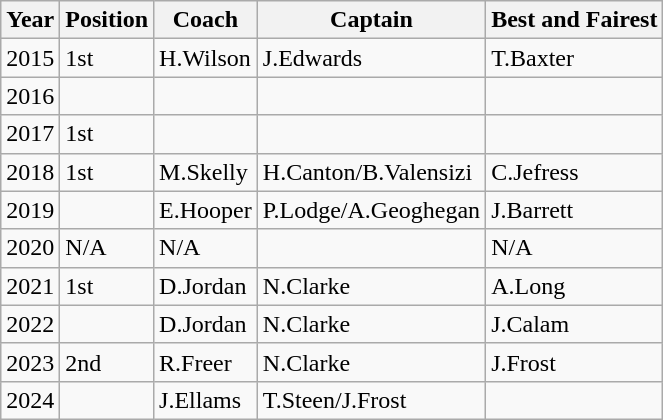<table class="wikitable">
<tr>
<th>Year</th>
<th>Position</th>
<th>Coach</th>
<th>Captain</th>
<th>Best and Fairest</th>
</tr>
<tr>
<td>2015</td>
<td>1st</td>
<td>H.Wilson</td>
<td>J.Edwards</td>
<td>T.Baxter</td>
</tr>
<tr>
<td>2016</td>
<td></td>
<td></td>
<td></td>
<td></td>
</tr>
<tr>
<td>2017</td>
<td>1st</td>
<td></td>
<td></td>
<td></td>
</tr>
<tr>
<td>2018</td>
<td>1st</td>
<td>M.Skelly</td>
<td>H.Canton/B.Valensizi</td>
<td>C.Jefress</td>
</tr>
<tr>
<td>2019</td>
<td></td>
<td>E.Hooper</td>
<td>P.Lodge/A.Geoghegan</td>
<td>J.Barrett</td>
</tr>
<tr>
<td>2020</td>
<td>N/A</td>
<td>N/A</td>
<td></td>
<td>N/A</td>
</tr>
<tr>
<td>2021</td>
<td>1st</td>
<td>D.Jordan</td>
<td>N.Clarke</td>
<td>A.Long</td>
</tr>
<tr>
<td>2022</td>
<td></td>
<td>D.Jordan</td>
<td>N.Clarke</td>
<td>J.Calam</td>
</tr>
<tr>
<td>2023</td>
<td>2nd</td>
<td>R.Freer</td>
<td>N.Clarke</td>
<td>J.Frost</td>
</tr>
<tr>
<td>2024</td>
<td></td>
<td>J.Ellams</td>
<td>T.Steen/J.Frost</td>
<td></td>
</tr>
</table>
